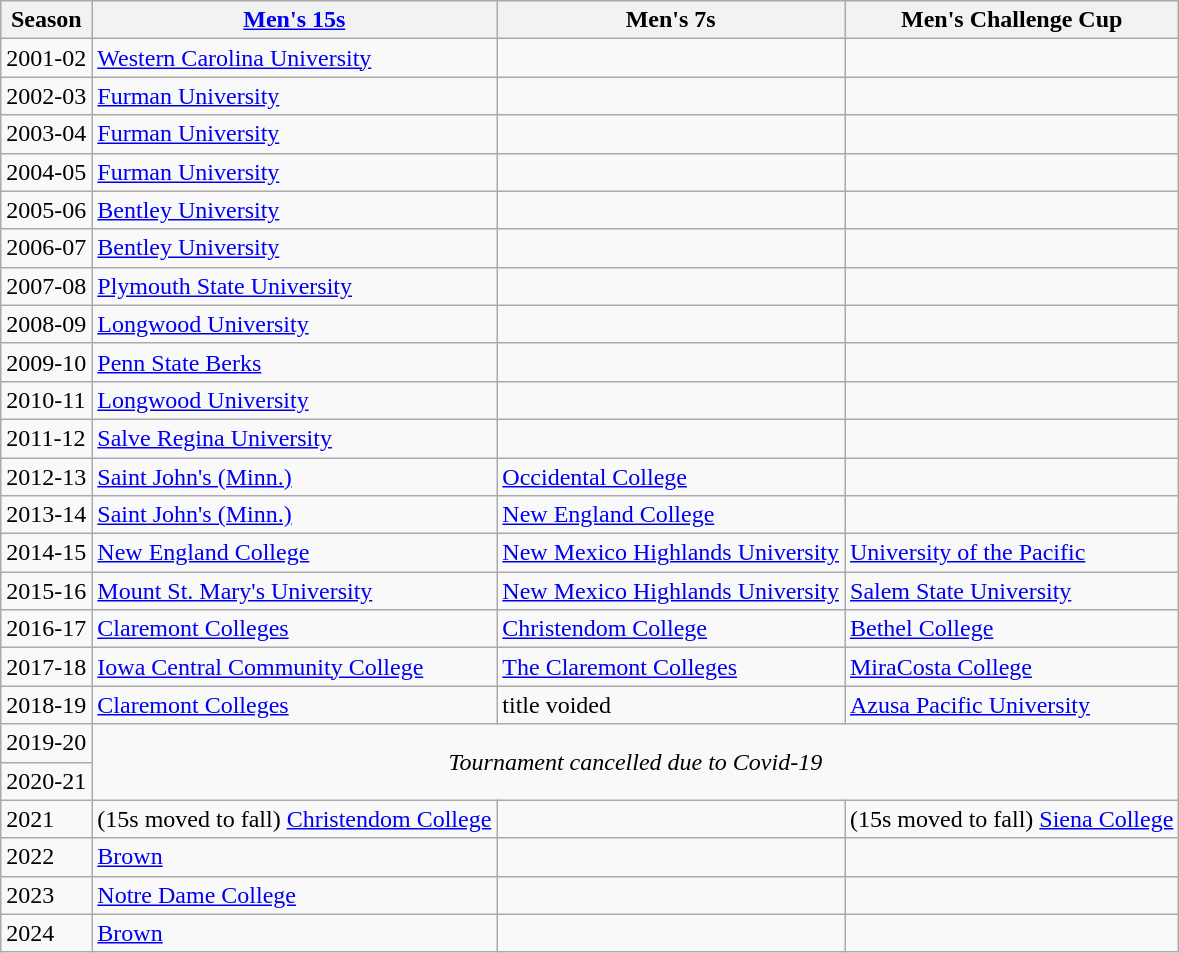<table class="wikitable">
<tr>
<th>Season</th>
<th><a href='#'>Men's 15s</a></th>
<th>Men's 7s</th>
<th>Men's Challenge Cup</th>
</tr>
<tr>
<td>2001-02</td>
<td><a href='#'>Western Carolina University</a></td>
<td></td>
<td></td>
</tr>
<tr>
<td>2002-03</td>
<td><a href='#'>Furman University</a></td>
<td></td>
<td></td>
</tr>
<tr>
<td>2003-04</td>
<td><a href='#'>Furman University</a></td>
<td></td>
<td></td>
</tr>
<tr>
<td>2004-05</td>
<td><a href='#'>Furman University</a></td>
<td></td>
<td></td>
</tr>
<tr>
<td>2005-06</td>
<td><a href='#'>Bentley University</a></td>
<td></td>
<td></td>
</tr>
<tr>
<td>2006-07</td>
<td><a href='#'>Bentley University</a></td>
<td></td>
<td></td>
</tr>
<tr>
<td>2007-08</td>
<td><a href='#'>Plymouth State University</a></td>
<td></td>
<td></td>
</tr>
<tr>
<td>2008-09</td>
<td><a href='#'>Longwood University</a></td>
<td></td>
<td></td>
</tr>
<tr>
<td>2009-10</td>
<td><a href='#'>Penn State Berks</a></td>
<td></td>
<td></td>
</tr>
<tr>
<td>2010-11</td>
<td><a href='#'>Longwood University</a></td>
<td></td>
<td></td>
</tr>
<tr>
<td>2011-12</td>
<td><a href='#'>Salve Regina University</a></td>
<td></td>
<td></td>
</tr>
<tr>
<td>2012-13</td>
<td><a href='#'>Saint John's (Minn.)</a></td>
<td><a href='#'>Occidental College</a></td>
<td></td>
</tr>
<tr>
<td>2013-14</td>
<td><a href='#'>Saint John's (Minn.)</a></td>
<td><a href='#'>New England College</a></td>
<td></td>
</tr>
<tr>
<td>2014-15</td>
<td><a href='#'>New England College</a></td>
<td><a href='#'>New Mexico Highlands University</a></td>
<td><a href='#'>University of the Pacific</a></td>
</tr>
<tr>
<td>2015-16</td>
<td><a href='#'>Mount St. Mary's University</a></td>
<td><a href='#'>New Mexico Highlands University</a></td>
<td><a href='#'>Salem State University</a></td>
</tr>
<tr>
<td>2016-17</td>
<td><a href='#'>Claremont Colleges</a></td>
<td><a href='#'>Christendom College</a></td>
<td><a href='#'>Bethel College</a></td>
</tr>
<tr>
<td>2017-18</td>
<td><a href='#'>Iowa Central Community College</a></td>
<td><a href='#'>The Claremont Colleges</a></td>
<td><a href='#'>MiraCosta College</a></td>
</tr>
<tr>
<td>2018-19</td>
<td><a href='#'>Claremont Colleges</a></td>
<td>title voided</td>
<td><a href='#'>Azusa Pacific University</a></td>
</tr>
<tr>
<td>2019-20</td>
<td align=center rowspan=2 colspan=3><em>Tournament cancelled due to Covid-19</em></td>
</tr>
<tr>
<td>2020-21</td>
</tr>
<tr>
<td>2021</td>
<td>(15s moved to fall) <a href='#'>Christendom College</a></td>
<td></td>
<td>(15s moved to fall) <a href='#'>Siena College</a></td>
</tr>
<tr>
<td>2022</td>
<td><a href='#'>Brown</a></td>
<td></td>
<td></td>
</tr>
<tr>
<td>2023</td>
<td><a href='#'>Notre Dame College</a></td>
<td></td>
<td></td>
</tr>
<tr>
<td>2024</td>
<td><a href='#'>Brown</a></td>
<td></td>
<td></td>
</tr>
</table>
